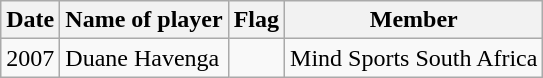<table class="wikitable">
<tr>
<th>Date</th>
<th>Name of player</th>
<th>Flag</th>
<th>Member</th>
</tr>
<tr>
<td>2007</td>
<td>Duane Havenga</td>
<td></td>
<td>Mind Sports South Africa</td>
</tr>
</table>
